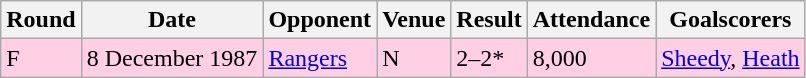<table class="wikitable">
<tr>
<th>Round</th>
<th>Date</th>
<th>Opponent</th>
<th>Venue</th>
<th>Result</th>
<th>Attendance</th>
<th>Goalscorers</th>
</tr>
<tr style="background-color: #ffd0e3;">
<td>F</td>
<td>8 December 1987</td>
<td><a href='#'>Rangers</a></td>
<td>N</td>
<td>2–2*</td>
<td>8,000</td>
<td><a href='#'>Sheedy</a>, <a href='#'>Heath</a></td>
</tr>
</table>
